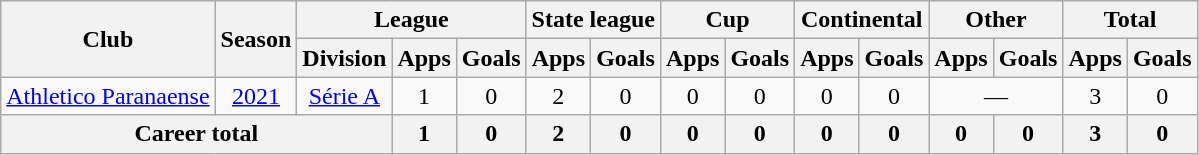<table class="wikitable" style="text-align: center">
<tr>
<th rowspan="2">Club</th>
<th rowspan="2">Season</th>
<th colspan="3">League</th>
<th colspan="2">State league</th>
<th colspan="2">Cup</th>
<th colspan="2">Continental</th>
<th colspan="2">Other</th>
<th colspan="2">Total</th>
</tr>
<tr>
<th>Division</th>
<th>Apps</th>
<th>Goals</th>
<th>Apps</th>
<th>Goals</th>
<th>Apps</th>
<th>Goals</th>
<th>Apps</th>
<th>Goals</th>
<th>Apps</th>
<th>Goals</th>
<th>Apps</th>
<th>Goals</th>
</tr>
<tr>
<td><a href='#'>Athletico Paranaense</a></td>
<td><a href='#'>2021</a></td>
<td><a href='#'>Série A</a></td>
<td>1</td>
<td>0</td>
<td>2</td>
<td>0</td>
<td>0</td>
<td>0</td>
<td>0</td>
<td>0</td>
<td colspan="2">—</td>
<td>3</td>
<td>0</td>
</tr>
<tr>
<th colspan="3"><strong>Career total</strong></th>
<th>1</th>
<th>0</th>
<th>2</th>
<th>0</th>
<th>0</th>
<th>0</th>
<th>0</th>
<th>0</th>
<th>0</th>
<th>0</th>
<th>3</th>
<th>0</th>
</tr>
</table>
